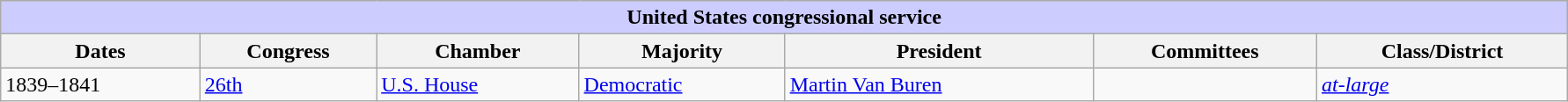<table class=wikitable style="width: 94%" style="text-align: center;" align="center">
<tr bgcolor=#cccccc>
<th colspan=7 style="background: #ccccff;">United States congressional service</th>
</tr>
<tr>
<th><strong>Dates</strong></th>
<th><strong>Congress</strong></th>
<th><strong>Chamber</strong></th>
<th><strong>Majority</strong></th>
<th><strong>President</strong></th>
<th><strong>Committees</strong></th>
<th><strong>Class/District</strong></th>
</tr>
<tr>
<td>1839–1841</td>
<td><a href='#'>26th</a></td>
<td><a href='#'>U.S. House</a></td>
<td><a href='#'>Democratic</a></td>
<td><a href='#'>Martin Van Buren</a></td>
<td></td>
<td><a href='#'><em>at-large</em></a></td>
</tr>
</table>
